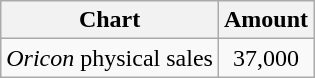<table class="wikitable">
<tr>
<th>Chart</th>
<th>Amount</th>
</tr>
<tr>
<td><em>Oricon</em> physical sales</td>
<td align="center">37,000</td>
</tr>
</table>
